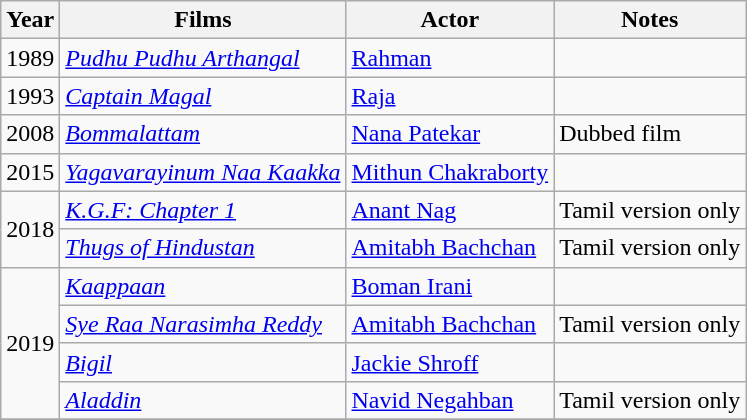<table class="wikitable">
<tr>
<th>Year</th>
<th>Films</th>
<th>Actor</th>
<th>Notes</th>
</tr>
<tr>
<td>1989</td>
<td><em><a href='#'>Pudhu Pudhu Arthangal</a></em></td>
<td><a href='#'>Rahman</a></td>
<td></td>
</tr>
<tr>
<td>1993</td>
<td><em><a href='#'>Captain Magal</a></em></td>
<td><a href='#'>Raja</a></td>
<td></td>
</tr>
<tr>
<td>2008</td>
<td><em><a href='#'>Bommalattam</a></em></td>
<td><a href='#'>Nana Patekar</a></td>
<td>Dubbed film</td>
</tr>
<tr>
<td>2015</td>
<td><em><a href='#'>Yagavarayinum Naa Kaakka</a></em></td>
<td><a href='#'>Mithun Chakraborty</a></td>
<td></td>
</tr>
<tr>
<td rowspan=2>2018</td>
<td><em><a href='#'>K.G.F: Chapter 1</a></em></td>
<td><a href='#'>Anant Nag</a></td>
<td>Tamil version only</td>
</tr>
<tr>
<td><em><a href='#'>Thugs of Hindustan</a></em></td>
<td><a href='#'>Amitabh Bachchan</a></td>
<td>Tamil version only</td>
</tr>
<tr>
<td rowspan=4>2019</td>
<td><em><a href='#'>Kaappaan</a></em></td>
<td><a href='#'>Boman Irani</a></td>
<td></td>
</tr>
<tr>
<td><em><a href='#'>Sye Raa Narasimha Reddy</a></em></td>
<td><a href='#'>Amitabh Bachchan</a></td>
<td>Tamil version only</td>
</tr>
<tr>
<td><em><a href='#'>Bigil</a></em></td>
<td><a href='#'>Jackie Shroff</a></td>
<td></td>
</tr>
<tr>
<td><em><a href='#'>Aladdin</a></em></td>
<td><a href='#'>Navid Negahban</a></td>
<td>Tamil version only</td>
</tr>
<tr>
</tr>
</table>
